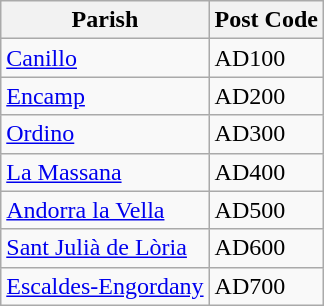<table class="wikitable">
<tr>
<th>Parish</th>
<th>Post Code</th>
</tr>
<tr>
<td><a href='#'>Canillo</a></td>
<td>AD100</td>
</tr>
<tr>
<td><a href='#'>Encamp</a></td>
<td>AD200</td>
</tr>
<tr>
<td><a href='#'>Ordino</a></td>
<td>AD300</td>
</tr>
<tr>
<td><a href='#'>La Massana</a></td>
<td>AD400</td>
</tr>
<tr>
<td><a href='#'>Andorra la Vella</a></td>
<td>AD500</td>
</tr>
<tr>
<td><a href='#'>Sant Julià de Lòria</a></td>
<td>AD600</td>
</tr>
<tr>
<td><a href='#'>Escaldes-Engordany</a></td>
<td>AD700</td>
</tr>
</table>
